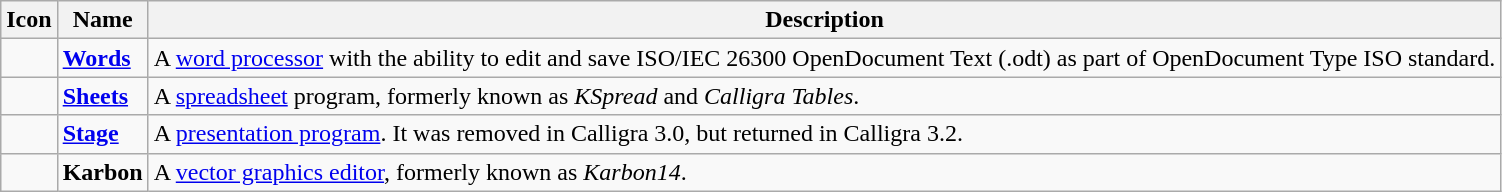<table class="wikitable sortable noresize">
<tr>
<th>Icon</th>
<th>Name</th>
<th>Description</th>
</tr>
<tr>
<td></td>
<td><strong><a href='#'>Words</a></strong></td>
<td>A <a href='#'>word processor</a> with the ability to edit and save ISO/IEC 26300 OpenDocument Text (.odt) as part of OpenDocument Type ISO standard.</td>
</tr>
<tr>
<td></td>
<td><strong><a href='#'>Sheets</a></strong></td>
<td>A <a href='#'>spreadsheet</a> program, formerly known as <em>KSpread</em> and <em>Calligra Tables</em>.</td>
</tr>
<tr>
<td></td>
<td><strong><a href='#'>Stage</a></strong></td>
<td>A <a href='#'>presentation program</a>. It was removed in Calligra 3.0, but returned in Calligra 3.2.</td>
</tr>
<tr>
<td></td>
<td><strong>Karbon</strong></td>
<td>A <a href='#'>vector graphics editor</a>, formerly known as <em>Karbon14</em>.</td>
</tr>
</table>
